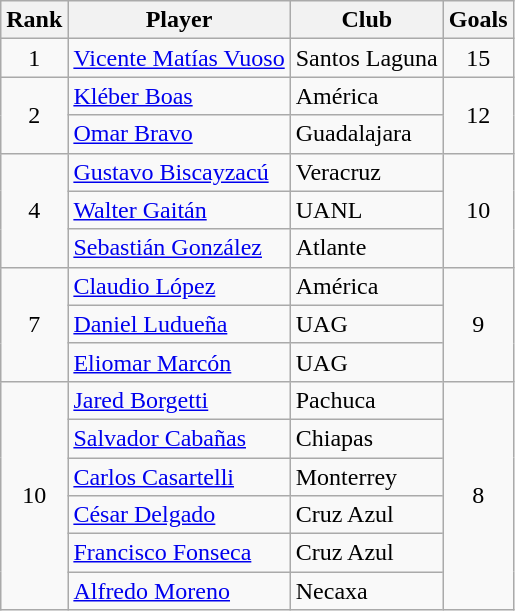<table class="wikitable">
<tr>
<th>Rank</th>
<th>Player</th>
<th>Club</th>
<th>Goals</th>
</tr>
<tr>
<td align=center rowspan=1>1</td>
<td> <a href='#'>Vicente Matías Vuoso</a></td>
<td>Santos Laguna</td>
<td align=center rowspan=1>15</td>
</tr>
<tr>
<td align=center rowspan=2>2</td>
<td> <a href='#'>Kléber Boas</a></td>
<td>América</td>
<td align=center rowspan=2>12</td>
</tr>
<tr>
<td> <a href='#'>Omar Bravo</a></td>
<td>Guadalajara</td>
</tr>
<tr>
<td align=center rowspan=3>4</td>
<td> <a href='#'>Gustavo Biscayzacú</a></td>
<td>Veracruz</td>
<td align=center rowspan=3>10</td>
</tr>
<tr>
<td> <a href='#'>Walter Gaitán</a></td>
<td>UANL</td>
</tr>
<tr>
<td> <a href='#'>Sebastián González</a></td>
<td>Atlante</td>
</tr>
<tr>
<td align=center rowspan=3>7</td>
<td> <a href='#'>Claudio López</a></td>
<td>América</td>
<td align=center rowspan=3>9</td>
</tr>
<tr>
<td> <a href='#'>Daniel Ludueña</a></td>
<td>UAG</td>
</tr>
<tr>
<td> <a href='#'>Eliomar Marcón</a></td>
<td>UAG</td>
</tr>
<tr>
<td align=center rowspan=6>10</td>
<td> <a href='#'>Jared Borgetti</a></td>
<td>Pachuca</td>
<td align=center rowspan=6>8</td>
</tr>
<tr>
<td> <a href='#'>Salvador Cabañas</a></td>
<td>Chiapas</td>
</tr>
<tr>
<td> <a href='#'>Carlos Casartelli</a></td>
<td>Monterrey</td>
</tr>
<tr>
<td> <a href='#'>César Delgado</a></td>
<td>Cruz Azul</td>
</tr>
<tr>
<td> <a href='#'>Francisco Fonseca</a></td>
<td>Cruz Azul</td>
</tr>
<tr>
<td> <a href='#'>Alfredo Moreno</a></td>
<td>Necaxa</td>
</tr>
</table>
